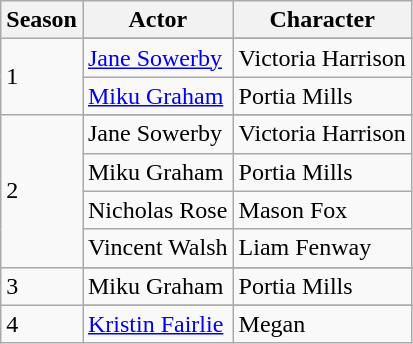<table class="wikitable" border="1">
<tr>
<th>Season</th>
<th>Actor</th>
<th>Character</th>
</tr>
<tr>
<td rowspan=3>1</td>
</tr>
<tr>
<td><a href='#'>Jane Sowerby</a></td>
<td>Victoria Harrison</td>
</tr>
<tr>
<td><a href='#'>Miku Graham</a></td>
<td>Portia Mills</td>
</tr>
<tr>
<td rowspan=5>2</td>
</tr>
<tr>
<td>Jane Sowerby</td>
<td>Victoria Harrison</td>
</tr>
<tr>
<td>Miku Graham</td>
<td>Portia Mills</td>
</tr>
<tr>
<td>Nicholas Rose</td>
<td>Mason Fox</td>
</tr>
<tr>
<td>Vincent Walsh</td>
<td>Liam Fenway</td>
</tr>
<tr>
<td rowspan=2>3</td>
</tr>
<tr>
<td>Miku Graham</td>
<td>Portia Mills</td>
</tr>
<tr>
<td rowspan=2>4</td>
</tr>
<tr>
<td><a href='#'>Kristin Fairlie</a></td>
<td>Megan</td>
</tr>
</table>
